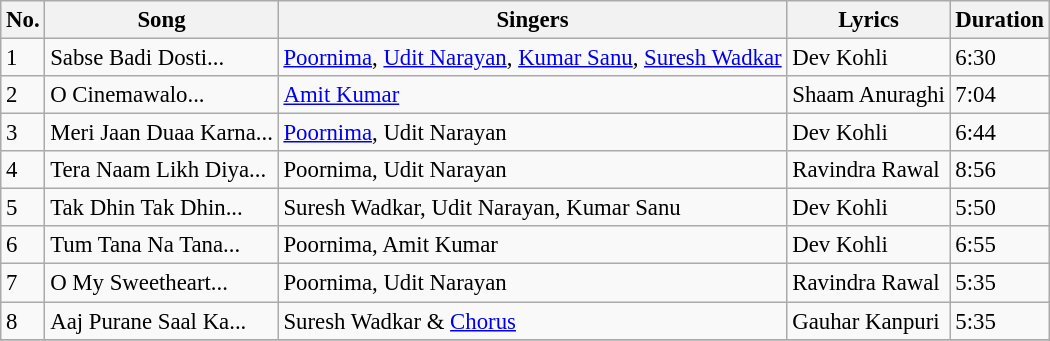<table class="wikitable" style="font-size:95%;">
<tr>
<th>No.</th>
<th>Song</th>
<th>Singers</th>
<th>Lyrics</th>
<th>Duration</th>
</tr>
<tr>
<td>1</td>
<td>Sabse Badi Dosti...</td>
<td><a href='#'>Poornima</a>, <a href='#'>Udit Narayan</a>, <a href='#'>Kumar Sanu</a>, <a href='#'>Suresh Wadkar</a></td>
<td>Dev Kohli</td>
<td>6:30</td>
</tr>
<tr>
<td>2</td>
<td>O Cinemawalo...</td>
<td><a href='#'>Amit Kumar</a></td>
<td>Shaam Anuraghi</td>
<td>7:04</td>
</tr>
<tr>
<td>3</td>
<td>Meri Jaan Duaa Karna...</td>
<td><a href='#'>Poornima</a>, Udit Narayan</td>
<td>Dev Kohli</td>
<td>6:44</td>
</tr>
<tr>
<td>4</td>
<td>Tera Naam Likh Diya...</td>
<td>Poornima, Udit Narayan</td>
<td>Ravindra Rawal</td>
<td>8:56</td>
</tr>
<tr>
<td>5</td>
<td>Tak Dhin Tak Dhin...</td>
<td>Suresh Wadkar, Udit Narayan, Kumar Sanu</td>
<td>Dev Kohli</td>
<td>5:50</td>
</tr>
<tr>
<td>6</td>
<td>Tum Tana Na Tana...</td>
<td>Poornima, Amit Kumar</td>
<td>Dev Kohli</td>
<td>6:55</td>
</tr>
<tr>
<td>7</td>
<td>O My Sweetheart...</td>
<td>Poornima, Udit Narayan</td>
<td>Ravindra Rawal</td>
<td>5:35</td>
</tr>
<tr>
<td>8</td>
<td>Aaj Purane Saal Ka...</td>
<td>Suresh Wadkar & <a href='#'>Chorus</a></td>
<td>Gauhar Kanpuri</td>
<td>5:35</td>
</tr>
<tr>
</tr>
</table>
